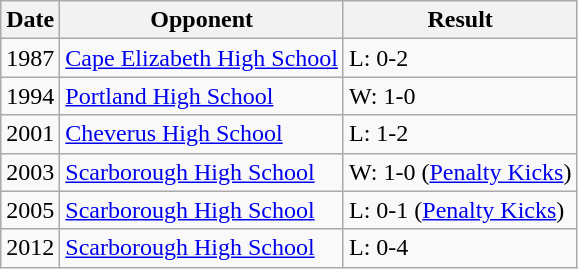<table class="wikitable" border="1">
<tr>
<th>Date</th>
<th>Opponent</th>
<th>Result</th>
</tr>
<tr>
<td>1987</td>
<td><a href='#'>Cape Elizabeth High School</a></td>
<td>L: 0-2</td>
</tr>
<tr>
<td>1994</td>
<td><a href='#'>Portland High School</a></td>
<td>W: 1-0</td>
</tr>
<tr>
<td>2001</td>
<td><a href='#'>Cheverus High School</a></td>
<td>L: 1-2</td>
</tr>
<tr>
<td>2003</td>
<td><a href='#'>Scarborough High School</a></td>
<td>W: 1-0 (<a href='#'>Penalty Kicks</a>)</td>
</tr>
<tr>
<td>2005</td>
<td><a href='#'>Scarborough High School</a></td>
<td>L: 0-1 (<a href='#'>Penalty Kicks</a>)</td>
</tr>
<tr>
<td>2012</td>
<td><a href='#'>Scarborough High School</a></td>
<td>L: 0-4</td>
</tr>
</table>
